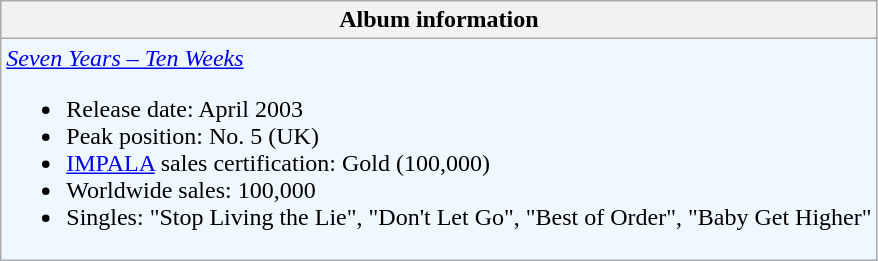<table class="wikitable">
<tr>
<th align="left">Album information</th>
</tr>
<tr style="background:#f0f8ff;">
<td align="left"><em><a href='#'>Seven Years – Ten Weeks</a></em><br><ul><li>Release date: April 2003</li><li>Peak position: No. 5 (UK)</li><li><a href='#'>IMPALA</a> sales certification: Gold (100,000)</li><li>Worldwide sales: 100,000</li><li>Singles: "Stop Living the Lie", "Don't Let Go", "Best of Order", "Baby Get Higher"</li></ul></td>
</tr>
</table>
